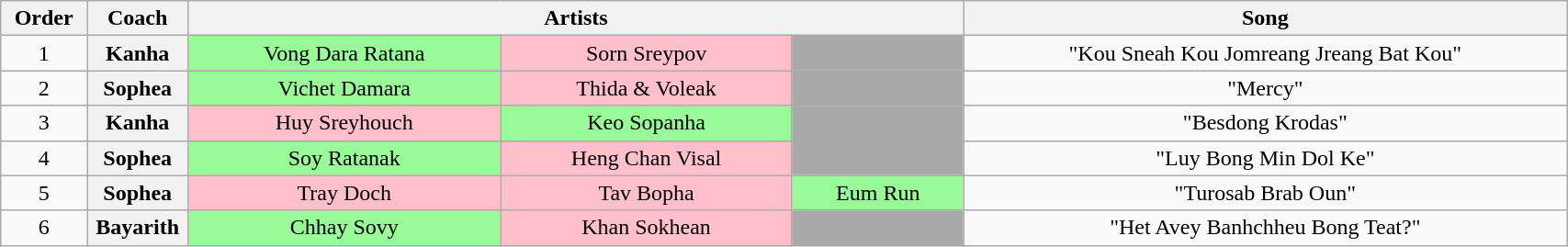<table class="wikitable" style="text-align:center; width:90%;">
<tr>
<th width="05%">Order</th>
<th width="05%">Coach</th>
<th colspan=3 width="45%">Artists</th>
<th width="35%">Song</th>
</tr>
<tr>
<td>1</td>
<th>Kanha</th>
<td style="background:palegreen">Vong Dara Ratana</td>
<td style="background:pink">Sorn Sreypov</td>
<td style="background:darkgrey"></td>
<td>"Kou Sneah Kou Jomreang Jreang Bat Kou"</td>
</tr>
<tr>
<td>2</td>
<th>Sophea</th>
<td style="background:palegreen">Vichet Damara</td>
<td style="background:pink">Thida & Voleak</td>
<td style="background:darkgrey"></td>
<td>"Mercy"</td>
</tr>
<tr>
<td>3</td>
<th>Kanha</th>
<td style="background:pink">Huy Sreyhouch</td>
<td style="background:palegreen">Keo Sopanha</td>
<td style="background:darkgrey"></td>
<td>"Besdong Krodas"</td>
</tr>
<tr>
<td>4</td>
<th>Sophea</th>
<td style="background:palegreen">Soy Ratanak</td>
<td style="background:pink">Heng Chan Visal</td>
<td style="background:darkgrey"></td>
<td>"Luy Bong Min Dol Ke"</td>
</tr>
<tr>
<td>5</td>
<th>Sophea</th>
<td style="background:pink">Tray Doch</td>
<td style="background:pink">Tav Bopha</td>
<td style="background:palegreen">Eum Run</td>
<td>"Turosab Brab Oun"</td>
</tr>
<tr>
<td>6</td>
<th>Bayarith</th>
<td style="background:palegreen">Chhay Sovy</td>
<td style="background:pink">Khan Sokhean</td>
<td style="background:darkgrey"></td>
<td>"Het Avey Banhchheu Bong Teat?"</td>
</tr>
</table>
